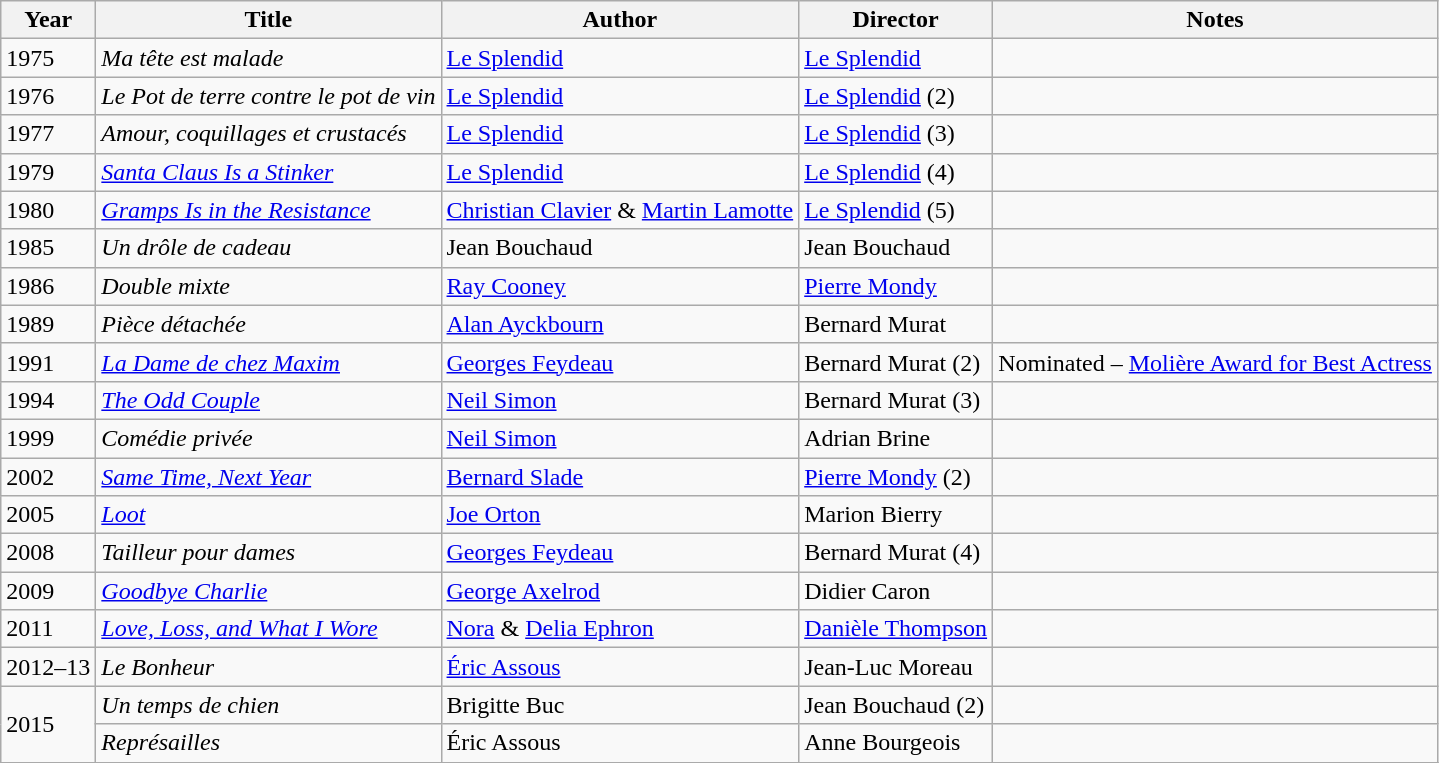<table class="wikitable">
<tr>
<th>Year</th>
<th>Title</th>
<th>Author</th>
<th>Director</th>
<th>Notes</th>
</tr>
<tr>
<td>1975</td>
<td><em>Ma tête est malade</em></td>
<td><a href='#'>Le Splendid</a></td>
<td><a href='#'>Le Splendid</a></td>
<td></td>
</tr>
<tr>
<td>1976</td>
<td><em>Le Pot de terre contre le pot de vin</em></td>
<td><a href='#'>Le Splendid</a></td>
<td><a href='#'>Le Splendid</a> (2)</td>
<td></td>
</tr>
<tr>
<td>1977</td>
<td><em>Amour, coquillages et crustacés</em></td>
<td><a href='#'>Le Splendid</a></td>
<td><a href='#'>Le Splendid</a> (3)</td>
<td></td>
</tr>
<tr>
<td>1979</td>
<td><em><a href='#'>Santa Claus Is a Stinker</a></em></td>
<td><a href='#'>Le Splendid</a></td>
<td><a href='#'>Le Splendid</a> (4)</td>
<td></td>
</tr>
<tr>
<td>1980</td>
<td><em><a href='#'>Gramps Is in the Resistance</a></em></td>
<td><a href='#'>Christian Clavier</a> & <a href='#'>Martin Lamotte</a></td>
<td><a href='#'>Le Splendid</a> (5)</td>
<td></td>
</tr>
<tr>
<td>1985</td>
<td><em>Un drôle de cadeau</em></td>
<td>Jean Bouchaud</td>
<td>Jean Bouchaud</td>
<td></td>
</tr>
<tr>
<td>1986</td>
<td><em>Double mixte</em></td>
<td><a href='#'>Ray Cooney</a></td>
<td><a href='#'>Pierre Mondy</a></td>
<td></td>
</tr>
<tr>
<td>1989</td>
<td><em>Pièce détachée</em></td>
<td><a href='#'>Alan Ayckbourn</a></td>
<td>Bernard Murat</td>
<td></td>
</tr>
<tr>
<td>1991</td>
<td><em><a href='#'>La Dame de chez Maxim</a></em></td>
<td><a href='#'>Georges Feydeau</a></td>
<td>Bernard Murat (2)</td>
<td>Nominated – <a href='#'>Molière Award for Best Actress</a></td>
</tr>
<tr>
<td>1994</td>
<td><em><a href='#'>The Odd Couple</a></em></td>
<td><a href='#'>Neil Simon</a></td>
<td>Bernard Murat (3)</td>
<td></td>
</tr>
<tr>
<td>1999</td>
<td><em>Comédie privée</em></td>
<td><a href='#'>Neil Simon</a></td>
<td>Adrian Brine</td>
<td></td>
</tr>
<tr>
<td>2002</td>
<td><em><a href='#'>Same Time, Next Year</a></em></td>
<td><a href='#'>Bernard Slade</a></td>
<td><a href='#'>Pierre Mondy</a> (2)</td>
<td></td>
</tr>
<tr>
<td>2005</td>
<td><em><a href='#'>Loot</a></em></td>
<td><a href='#'>Joe Orton</a></td>
<td>Marion Bierry</td>
<td></td>
</tr>
<tr>
<td>2008</td>
<td><em>Tailleur pour dames</em></td>
<td><a href='#'>Georges Feydeau</a></td>
<td>Bernard Murat (4)</td>
<td></td>
</tr>
<tr>
<td>2009</td>
<td><em><a href='#'>Goodbye Charlie</a></em></td>
<td><a href='#'>George Axelrod</a></td>
<td>Didier Caron</td>
<td></td>
</tr>
<tr>
<td>2011</td>
<td><em><a href='#'>Love, Loss, and What I Wore</a></em></td>
<td><a href='#'>Nora</a> & <a href='#'>Delia Ephron</a></td>
<td><a href='#'>Danièle Thompson</a></td>
<td></td>
</tr>
<tr>
<td>2012–13</td>
<td><em>Le Bonheur</em></td>
<td><a href='#'>Éric Assous</a></td>
<td>Jean-Luc Moreau</td>
<td></td>
</tr>
<tr>
<td rowspan=2>2015</td>
<td><em>Un temps de chien</em></td>
<td>Brigitte Buc</td>
<td>Jean Bouchaud (2)</td>
<td></td>
</tr>
<tr>
<td><em>Représailles</em></td>
<td>Éric Assous</td>
<td>Anne Bourgeois</td>
<td></td>
</tr>
<tr>
</tr>
</table>
